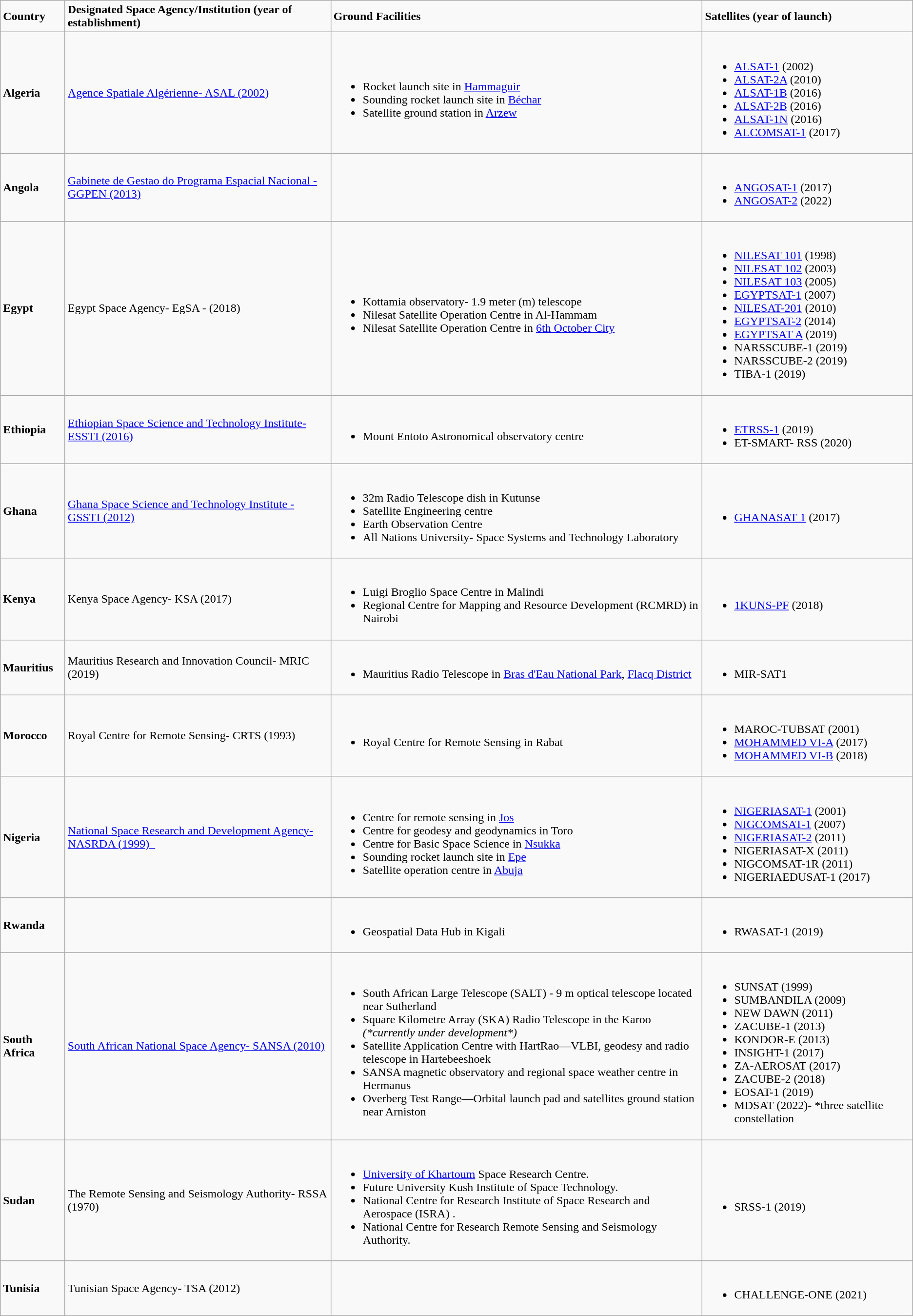<table class="wikitable">
<tr>
<td><strong>Country  </strong></td>
<td><strong>Designated Space Agency/Institution (year of establishment)</strong></td>
<td><strong>Ground Facilities</strong></td>
<td><strong>Satellites (year of launch)</strong></td>
</tr>
<tr>
<td><strong>Algeria</strong></td>
<td><a href='#'>Agence Spatiale Algérienne- ASAL (2002)</a></td>
<td><br><ul><li>Rocket launch site in <a href='#'>Hammaguir</a></li><li>Sounding rocket launch site in <a href='#'>Béchar</a></li><li>Satellite ground station in <a href='#'>Arzew</a></li></ul></td>
<td><br><ul><li><a href='#'>ALSAT-1</a> (2002)</li><li><a href='#'>ALSAT-2A</a> (2010)</li><li><a href='#'>ALSAT-1B</a> (2016)</li><li><a href='#'>ALSAT-2B</a> (2016)</li><li><a href='#'>ALSAT-1N</a> (2016)</li><li><a href='#'>ALCOMSAT-1</a> (2017)</li></ul></td>
</tr>
<tr>
<td><strong>Angola</strong></td>
<td><a href='#'>Gabinete de Gestao do Programa Espacial Nacional - GGPEN (2013)</a></td>
<td></td>
<td><br><ul><li><a href='#'>ANGOSAT-1</a> (2017)</li><li><a href='#'>ANGOSAT-2</a> (2022)</li></ul></td>
</tr>
<tr>
<td><strong>Egypt</strong></td>
<td>Egypt Space Agency- EgSA - (2018)</td>
<td><br><ul><li>Kottamia observatory- 1.9 meter (m) telescope</li><li>Nilesat Satellite Operation Centre in Al-Hammam</li><li>Nilesat Satellite Operation Centre in <a href='#'>6th October City</a></li></ul></td>
<td><br><ul><li><a href='#'>NILESAT 101</a> (1998)</li><li><a href='#'>NILESAT 102</a> (2003)</li><li><a href='#'>NILESAT 103</a> (2005)</li><li><a href='#'>EGYPTSAT-1</a> (2007)</li><li><a href='#'>NILESAT-201</a> (2010)</li><li><a href='#'>EGYPTSAT-2</a> (2014)</li><li><a href='#'>EGYPTSAT A</a> (2019)</li><li>NARSSCUBE-1 (2019)</li><li>NARSSCUBE-2 (2019)</li><li>TIBA-1 (2019)</li></ul></td>
</tr>
<tr>
<td><strong>Ethiopia</strong></td>
<td><a href='#'>Ethiopian Space Science and Technology Institute- ESSTI (2016)</a></td>
<td><br><ul><li>Mount Entoto Astronomical observatory centre</li></ul></td>
<td><br><ul><li><a href='#'>ETRSS-1</a> (2019)</li><li>ET-SMART- RSS (2020)</li></ul></td>
</tr>
<tr>
<td><strong>Ghana</strong></td>
<td><a href='#'>Ghana Space Science and Technology Institute - GSSTI (2012)</a></td>
<td><br><ul><li>32m Radio Telescope dish in Kutunse</li><li>Satellite Engineering centre</li><li>Earth Observation Centre</li><li>All Nations University- Space Systems and Technology Laboratory</li></ul></td>
<td><br><ul><li><a href='#'>GHANASAT 1</a> (2017)</li></ul></td>
</tr>
<tr>
<td><strong>Kenya</strong></td>
<td>Kenya Space Agency- KSA (2017)</td>
<td><br><ul><li>Luigi Broglio Space Centre in Malindi</li><li>Regional Centre for Mapping and Resource Development (RCMRD) in Nairobi</li></ul></td>
<td><br><ul><li><a href='#'>1KUNS-PF</a> (2018)</li></ul></td>
</tr>
<tr>
<td><strong>Mauritius</strong></td>
<td>Mauritius Research and Innovation Council- MRIC (2019)</td>
<td><br><ul><li>Mauritius Radio Telescope in <a href='#'>Bras d'Eau National Park</a>, <a href='#'>Flacq District</a></li></ul></td>
<td><br><ul><li>MIR-SAT1</li></ul></td>
</tr>
<tr>
<td><strong>Morocco</strong></td>
<td>Royal Centre for Remote Sensing- CRTS (1993)</td>
<td><br><ul><li>Royal Centre for Remote Sensing in Rabat</li></ul></td>
<td><br><ul><li>MAROC-TUBSAT (2001)</li><li><a href='#'>MOHAMMED VI-A</a> (2017)</li><li><a href='#'>MOHAMMED VI-B</a> (2018)</li></ul></td>
</tr>
<tr>
<td><strong>Nigeria</strong></td>
<td><a href='#'>National Space Research and Development Agency- NASRDA (1999)  </a></td>
<td><br><ul><li>Centre for remote sensing in <a href='#'>Jos</a></li><li>Centre for geodesy and geodynamics in Toro</li><li>Centre for Basic Space Science in <a href='#'>Nsukka</a></li><li>Sounding rocket launch site in <a href='#'>Epe</a></li><li>Satellite operation centre in <a href='#'>Abuja</a></li></ul></td>
<td><br><ul><li><a href='#'>NIGERIASAT-1</a> (2001)</li><li><a href='#'>NIGCOMSAT-1</a> (2007)</li><li><a href='#'>NIGERIASAT-2</a> (2011)</li><li>NIGERIASAT-X (2011)</li><li>NIGCOMSAT-1R (2011)</li><li>NIGERIAEDUSAT-1 (2017)</li></ul></td>
</tr>
<tr>
<td><strong>Rwanda  </strong></td>
<td></td>
<td><br><ul><li>Geospatial Data Hub in Kigali</li></ul></td>
<td><br><ul><li>RWASAT-1 (2019)</li></ul></td>
</tr>
<tr>
<td><strong>South Africa</strong></td>
<td><a href='#'>South African National Space Agency- SANSA (2010)</a></td>
<td><br><ul><li>South African Large Telescope (SALT) - 9 m optical telescope located near Sutherland</li><li>Square Kilometre Array (SKA) Radio Telescope in the Karoo <em>(*currently under development*)</em></li><li>Satellite Application Centre with HartRao—VLBI, geodesy and radio telescope in Hartebeeshoek</li><li>SANSA magnetic observatory and regional space weather centre in Hermanus</li><li>Overberg Test Range—Orbital launch pad and satellites ground station near Arniston</li></ul></td>
<td><br><ul><li>SUNSAT (1999)</li><li>SUMBANDILA (2009)</li><li>NEW DAWN (2011)</li><li>ZACUBE-1 (2013)</li><li>KONDOR-E (2013)</li><li>INSIGHT-1 (2017)</li><li>ZA-AEROSAT (2017)</li><li>ZACUBE-2 (2018)</li><li>EOSAT-1 (2019)</li><li>MDSAT (2022)- *three satellite constellation</li></ul></td>
</tr>
<tr>
<td><strong>Sudan</strong></td>
<td>The Remote Sensing and Seismology Authority- RSSA (1970)</td>
<td><br><ul><li><a href='#'>University of Khartoum</a> Space Research Centre.</li><li>Future University Kush Institute of Space Technology.</li><li>National Centre for Research Institute of Space Research and Aerospace (ISRA) .</li><li>National Centre for Research Remote Sensing and Seismology Authority.</li></ul></td>
<td><br><ul><li>SRSS-1 (2019)</li></ul></td>
</tr>
<tr>
<td><strong>Tunisia</strong></td>
<td>Tunisian Space Agency- TSA (2012)</td>
<td></td>
<td><br><ul><li>CHALLENGE-ONE (2021)</li></ul></td>
</tr>
</table>
